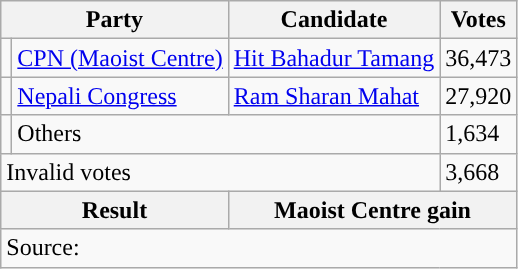<table class="wikitable">
<tr>
<th colspan="2">Party</th>
<th>Candidate</th>
<th>Votes</th>
</tr>
<tr>
<td style="background-color:"></td>
<td><a href='#'>CPN (Maoist Centre)</a></td>
<td><a href='#'>Hit Bahadur Tamang</a></td>
<td>36,473</td>
</tr>
<tr>
<td style="background-color:"></td>
<td><a href='#'>Nepali Congress</a></td>
<td><a href='#'>Ram Sharan Mahat</a></td>
<td>27,920</td>
</tr>
<tr>
<td></td>
<td colspan="2">Others</td>
<td>1,634</td>
</tr>
<tr>
<td colspan="3">Invalid votes</td>
<td>3,668</td>
</tr>
<tr>
<th colspan="2">Result</th>
<th colspan="2">Maoist Centre gain</th>
</tr>
<tr>
<td colspan="4">Source: </td>
</tr>
</table>
